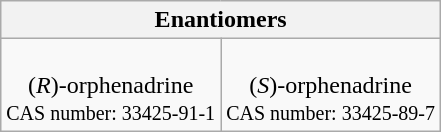<table class="wikitable" style="text-align:center">
<tr>
<th colspan="2">Enantiomers</th>
</tr>
<tr>
<td><br>(<em>R</em>)-orphenadrine<br><small> CAS number: 33425-91-1</small></td>
<td><br>(<em>S</em>)-orphenadrine<br><small> CAS number: 33425-89-7</small></td>
</tr>
</table>
